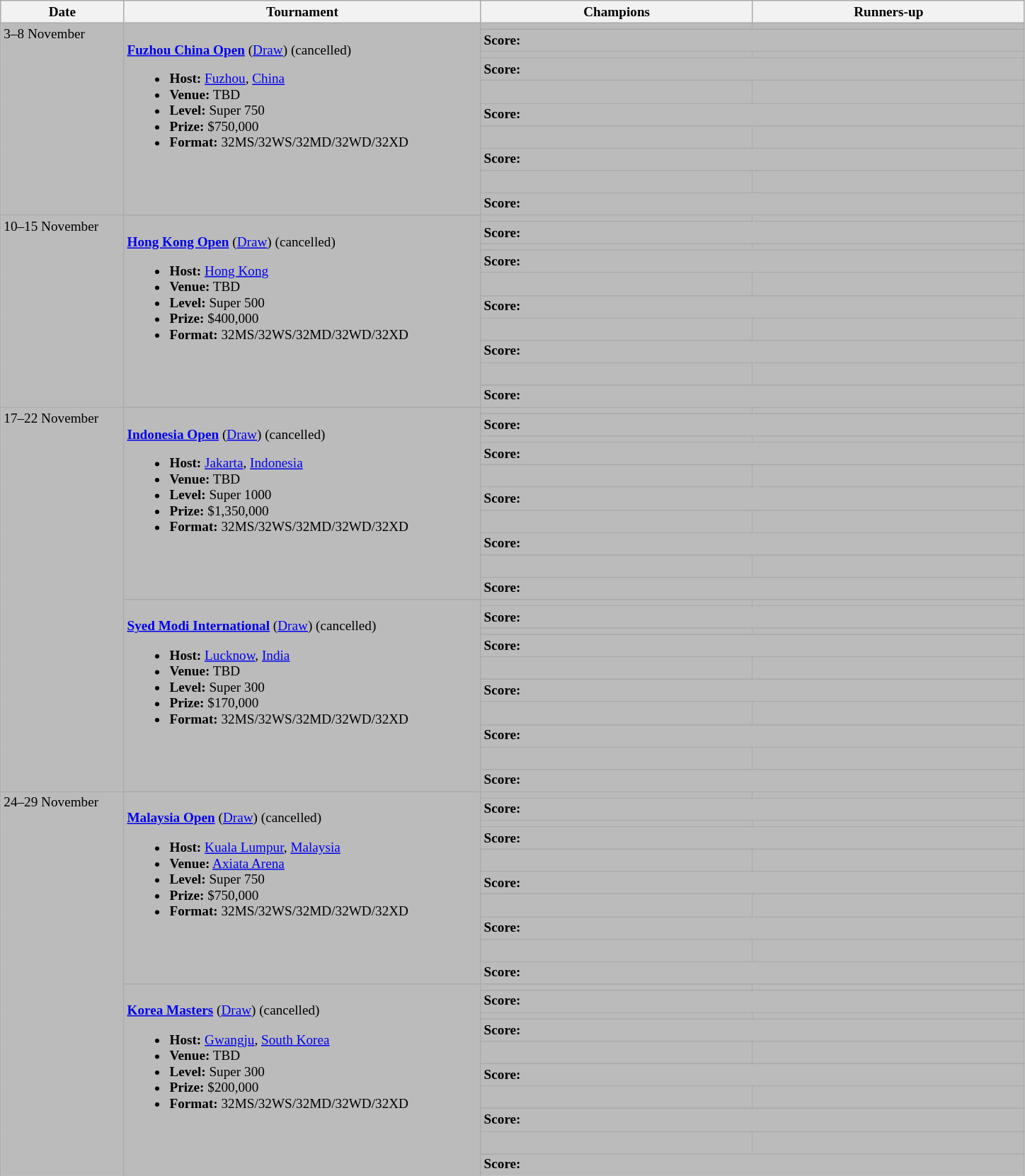<table class="wikitable" style="font-size:80%">
<tr>
<th width="110">Date</th>
<th width="330">Tournament</th>
<th width="250">Champions</th>
<th width="250">Runners-up</th>
</tr>
<tr valign="top" bgcolor="#BBBBBB">
<td rowspan="10">3–8 November</td>
<td bgcolor="#BBBBBB" rowspan="10"><br><strong> <a href='#'>Fuzhou China Open</a></strong> (<a href='#'>Draw</a>) (cancelled)<ul><li><strong>Host:</strong> <a href='#'>Fuzhou</a>, <a href='#'>China</a></li><li><strong>Venue:</strong> TBD</li><li><strong>Level:</strong> Super 750</li><li><strong>Prize:</strong> $750,000</li><li><strong>Format:</strong> 32MS/32WS/32MD/32WD/32XD</li></ul></td>
<td><strong> </strong></td>
<td></td>
</tr>
<tr bgcolor="#BBBBBB">
<td colspan="2"><strong>Score:</strong></td>
</tr>
<tr valign="top" bgcolor="#BBBBBB">
<td><strong> </strong></td>
<td></td>
</tr>
<tr bgcolor="#BBBBBB">
<td colspan="2"><strong>Score:</strong></td>
</tr>
<tr valign="top" bgcolor="#BBBBBB">
<td><strong> <br> </strong></td>
<td> <br></td>
</tr>
<tr bgcolor="#BBBBBB">
<td colspan="2"><strong>Score:</strong></td>
</tr>
<tr valign="top" bgcolor="#BBBBBB">
<td><strong> <br> </strong></td>
<td> <br></td>
</tr>
<tr bgcolor="#BBBBBB">
<td colspan="2"><strong>Score:</strong></td>
</tr>
<tr valign="top" bgcolor="#BBBBBB">
<td><strong> <br> </strong></td>
<td> <br></td>
</tr>
<tr bgcolor="#BBBBBB">
<td colspan="2"><strong>Score:</strong></td>
</tr>
<tr valign="top" bgcolor="#BBBBBB">
<td rowspan="10">10–15 November</td>
<td bgcolor="#BBBBBB" rowspan="10"><br><strong> <a href='#'>Hong Kong Open</a></strong> (<a href='#'>Draw</a>) (cancelled)<ul><li><strong>Host:</strong> <a href='#'>Hong Kong</a></li><li><strong>Venue:</strong> TBD</li><li><strong>Level:</strong> Super 500</li><li><strong>Prize:</strong> $400,000</li><li><strong>Format:</strong> 32MS/32WS/32MD/32WD/32XD</li></ul></td>
<td><strong> </strong></td>
<td></td>
</tr>
<tr bgcolor="#BBBBBB">
<td colspan="2"><strong>Score:</strong></td>
</tr>
<tr valign="top" bgcolor="#BBBBBB">
<td><strong> </strong></td>
<td></td>
</tr>
<tr bgcolor="#BBBBBB">
<td colspan="2"><strong>Score:</strong></td>
</tr>
<tr valign="top" bgcolor="#BBBBBB">
<td><strong> <br> </strong></td>
<td> <br></td>
</tr>
<tr bgcolor="#BBBBBB">
<td colspan="2"><strong>Score:</strong></td>
</tr>
<tr valign="top" bgcolor="#BBBBBB">
<td><strong> <br> </strong></td>
<td> <br></td>
</tr>
<tr bgcolor="#BBBBBB">
<td colspan="2"><strong>Score:</strong></td>
</tr>
<tr valign="top" bgcolor="#BBBBBB">
<td><strong> <br> </strong></td>
<td> <br></td>
</tr>
<tr bgcolor="#BBBBBB">
<td colspan="2"><strong>Score:</strong></td>
</tr>
<tr valign="top" bgcolor="#BBBBBB">
<td rowspan="20">17–22 November</td>
<td bgcolor="#BBBBBB" rowspan="10"><br><strong> <a href='#'>Indonesia Open</a></strong> (<a href='#'>Draw</a>) (cancelled)<ul><li><strong>Host:</strong> <a href='#'>Jakarta</a>, <a href='#'>Indonesia</a></li><li><strong>Venue:</strong> TBD</li><li><strong>Level:</strong> Super 1000</li><li><strong>Prize:</strong> $1,350,000</li><li><strong>Format:</strong> 32MS/32WS/32MD/32WD/32XD</li></ul></td>
<td><strong> </strong></td>
<td></td>
</tr>
<tr bgcolor="#BBBBBB">
<td colspan="2"><strong>Score:</strong></td>
</tr>
<tr valign="top" bgcolor="#BBBBBB">
<td><strong> </strong></td>
<td></td>
</tr>
<tr bgcolor="#BBBBBB">
<td colspan="2"><strong>Score:</strong></td>
</tr>
<tr valign="top" bgcolor="#BBBBBB">
<td><strong> <br> </strong></td>
<td> <br></td>
</tr>
<tr bgcolor="#BBBBBB">
<td colspan="2"><strong>Score:</strong></td>
</tr>
<tr valign="top" bgcolor="#BBBBBB">
<td><strong> <br> </strong></td>
<td> <br></td>
</tr>
<tr bgcolor="#BBBBBB">
<td colspan="2"><strong>Score:</strong></td>
</tr>
<tr valign="top" bgcolor="#BBBBBB">
<td><strong> <br> </strong></td>
<td> <br></td>
</tr>
<tr bgcolor="#BBBBBB">
<td colspan="2"><strong>Score:</strong></td>
</tr>
<tr valign="top" bgcolor="#BBBBBB">
<td bgcolor="#BBBBBB" rowspan="10"><br><strong> <a href='#'>Syed Modi International</a></strong> (<a href='#'>Draw</a>) (cancelled)<ul><li><strong>Host:</strong> <a href='#'>Lucknow</a>, <a href='#'>India</a></li><li><strong>Venue:</strong> TBD</li><li><strong>Level:</strong> Super 300</li><li><strong>Prize:</strong> $170,000</li><li><strong>Format:</strong> 32MS/32WS/32MD/32WD/32XD</li></ul></td>
<td><strong> </strong></td>
<td></td>
</tr>
<tr bgcolor="#BBBBBB">
<td colspan="2"><strong>Score:</strong></td>
</tr>
<tr valign="top" bgcolor="#BBBBBB">
<td><strong> </strong></td>
<td></td>
</tr>
<tr bgcolor="#BBBBBB">
<td colspan="2"><strong>Score:</strong></td>
</tr>
<tr valign="top" bgcolor="#BBBBBB">
<td><strong> <br> </strong></td>
<td> <br></td>
</tr>
<tr bgcolor="#BBBBBB">
<td colspan="2"><strong>Score:</strong></td>
</tr>
<tr valign="top" bgcolor="#BBBBBB">
<td><strong> <br> </strong></td>
<td> <br></td>
</tr>
<tr bgcolor="#BBBBBB">
<td colspan="2"><strong>Score:</strong></td>
</tr>
<tr valign="top" bgcolor="#BBBBBB">
<td><strong> <br> </strong></td>
<td> <br></td>
</tr>
<tr bgcolor="#BBBBBB">
<td colspan="2"><strong>Score:</strong></td>
</tr>
<tr valign="top" bgcolor="#BBBBBB">
<td rowspan="20">24–29 November</td>
<td bgcolor="#BBBBBB" rowspan="10"><br><strong> <a href='#'>Malaysia Open</a></strong> (<a href='#'>Draw</a>) (cancelled)<ul><li><strong>Host:</strong> <a href='#'>Kuala Lumpur</a>, <a href='#'>Malaysia</a></li><li><strong>Venue:</strong> <a href='#'>Axiata Arena</a></li><li><strong>Level:</strong> Super 750</li><li><strong>Prize:</strong> $750,000</li><li><strong>Format:</strong> 32MS/32WS/32MD/32WD/32XD</li></ul></td>
<td><strong> </strong></td>
<td></td>
</tr>
<tr bgcolor="#BBBBBB">
<td colspan="2"><strong>Score:</strong></td>
</tr>
<tr valign="top" bgcolor="#BBBBBB">
<td><strong> </strong></td>
<td></td>
</tr>
<tr bgcolor="#BBBBBB">
<td colspan="2"><strong>Score:</strong></td>
</tr>
<tr valign="top" bgcolor="#BBBBBB">
<td><strong> <br> </strong></td>
<td> <br></td>
</tr>
<tr bgcolor="#BBBBBB">
<td colspan="2"><strong>Score:</strong></td>
</tr>
<tr valign="top" bgcolor="#BBBBBB">
<td><strong> <br> </strong></td>
<td> <br></td>
</tr>
<tr bgcolor="#BBBBBB">
<td colspan="2"><strong>Score:</strong></td>
</tr>
<tr valign="top" bgcolor="#BBBBBB">
<td><strong> <br> </strong></td>
<td> <br></td>
</tr>
<tr bgcolor="#BBBBBB">
<td colspan="2"><strong>Score:</strong></td>
</tr>
<tr valign="top" bgcolor="#BBBBBB">
<td bgcolor="#BBBBBB" rowspan="10"><br><strong> <a href='#'>Korea Masters</a></strong> (<a href='#'>Draw</a>) (cancelled)<ul><li><strong>Host:</strong> <a href='#'>Gwangju</a>, <a href='#'>South Korea</a></li><li><strong>Venue:</strong> TBD</li><li><strong>Level:</strong> Super 300</li><li><strong>Prize:</strong> $200,000</li><li><strong>Format:</strong> 32MS/32WS/32MD/32WD/32XD</li></ul></td>
<td><strong> </strong></td>
<td></td>
</tr>
<tr bgcolor="#BBBBBB">
<td colspan="2"><strong>Score:</strong></td>
</tr>
<tr valign="top" bgcolor="#BBBBBB">
<td><strong> </strong></td>
<td></td>
</tr>
<tr bgcolor="#BBBBBB">
<td colspan="2"><strong>Score:</strong></td>
</tr>
<tr valign="top" bgcolor="#BBBBBB">
<td><strong> <br> </strong></td>
<td> <br></td>
</tr>
<tr bgcolor="#BBBBBB">
<td colspan="2"><strong>Score:</strong></td>
</tr>
<tr valign="top" bgcolor="#BBBBBB">
<td><strong> <br> </strong></td>
<td> <br></td>
</tr>
<tr bgcolor="#BBBBBB">
<td colspan="2"><strong>Score:</strong></td>
</tr>
<tr valign="top" bgcolor="#BBBBBB">
<td><strong> <br> </strong></td>
<td> <br></td>
</tr>
<tr bgcolor="#BBBBBB">
<td colspan="2"><strong>Score:</strong></td>
</tr>
</table>
